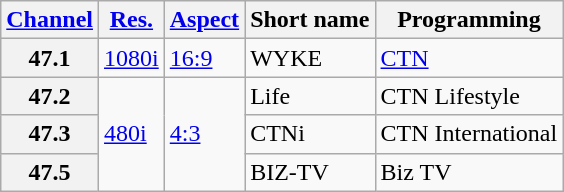<table class="wikitable">
<tr>
<th scope = "col"><a href='#'>Channel</a></th>
<th scope = "col"><a href='#'>Res.</a></th>
<th scope = "col"><a href='#'>Aspect</a></th>
<th scope = "col">Short name</th>
<th scope = "col">Programming</th>
</tr>
<tr>
<th scope = "row">47.1</th>
<td><a href='#'>1080i</a></td>
<td><a href='#'>16:9</a></td>
<td>WYKE</td>
<td><a href='#'>CTN</a></td>
</tr>
<tr>
<th scope = "row">47.2</th>
<td rowspan="3"><a href='#'>480i</a></td>
<td rowspan="3"><a href='#'>4:3</a></td>
<td>Life</td>
<td>CTN Lifestyle</td>
</tr>
<tr>
<th scope = "row">47.3</th>
<td>CTNi</td>
<td>CTN International</td>
</tr>
<tr>
<th scope = "row">47.5</th>
<td>BIZ-TV</td>
<td>Biz TV</td>
</tr>
</table>
